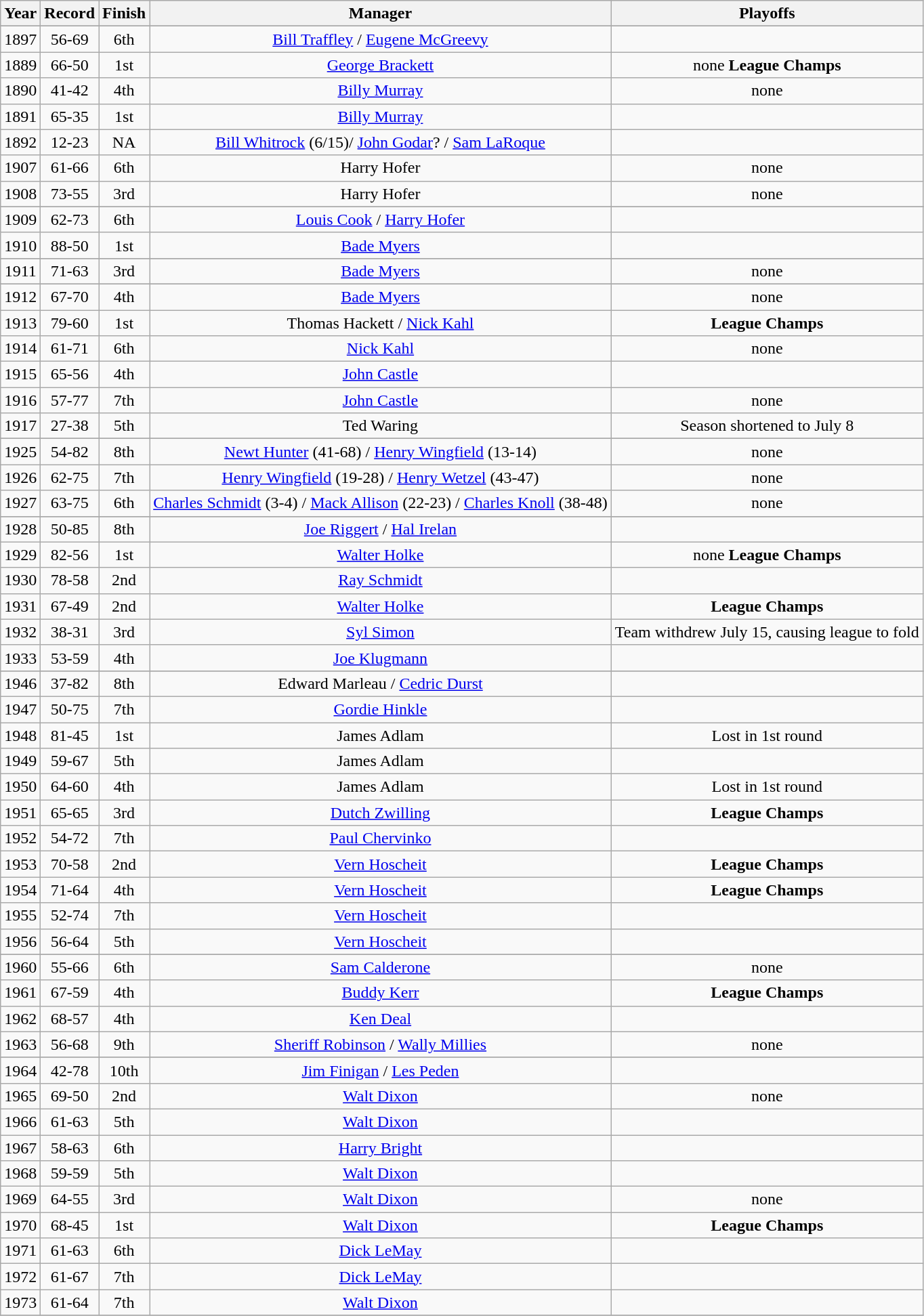<table class=wikitable>
<tr style="background: #F2F2F2;">
<th>Year</th>
<th>Record</th>
<th>Finish</th>
<th>Manager</th>
<th>Playoffs</th>
</tr>
<tr align=center>
</tr>
<tr align=center>
<td>1897</td>
<td>56-69</td>
<td>6th</td>
<td><a href='#'>Bill Traffley</a> / <a href='#'>Eugene McGreevy</a></td>
<td></td>
</tr>
<tr align=center>
<td>1889</td>
<td>66-50</td>
<td>1st</td>
<td><a href='#'>George Brackett</a></td>
<td>none <strong>League Champs</strong></td>
</tr>
<tr align=center>
<td>1890</td>
<td>41-42</td>
<td>4th</td>
<td><a href='#'>Billy Murray</a></td>
<td>none</td>
</tr>
<tr align=center>
<td>1891</td>
<td>65-35</td>
<td>1st</td>
<td><a href='#'>Billy Murray</a></td>
<td></td>
</tr>
<tr align=center>
<td>1892</td>
<td>12-23</td>
<td>NA</td>
<td><a href='#'>Bill Whitrock</a> (6/15)/ <a href='#'>John Godar</a>? / <a href='#'>Sam LaRoque</a></td>
<td></td>
</tr>
<tr align=center>
<td>1907</td>
<td>61-66</td>
<td>6th</td>
<td>Harry Hofer</td>
<td>none</td>
</tr>
<tr align=center>
<td>1908</td>
<td>73-55</td>
<td>3rd</td>
<td>Harry Hofer</td>
<td>none</td>
</tr>
<tr align=center>
</tr>
<tr align=center>
<td>1909</td>
<td>62-73</td>
<td>6th</td>
<td><a href='#'>Louis Cook</a> / <a href='#'>Harry Hofer</a></td>
<td></td>
</tr>
<tr align=center>
<td>1910</td>
<td>88-50</td>
<td>1st</td>
<td><a href='#'>Bade Myers</a></td>
<td></td>
</tr>
<tr align=center>
</tr>
<tr align=center>
<td>1911</td>
<td>71-63</td>
<td>3rd</td>
<td><a href='#'>Bade Myers</a></td>
<td>none</td>
</tr>
<tr align=center>
</tr>
<tr align=center>
<td>1912</td>
<td>67-70</td>
<td>4th</td>
<td><a href='#'>Bade Myers</a></td>
<td>none</td>
</tr>
<tr align=center>
<td>1913</td>
<td>79-60</td>
<td>1st</td>
<td>Thomas Hackett / <a href='#'>Nick Kahl</a></td>
<td><strong>League Champs</strong></td>
</tr>
<tr align=center>
<td>1914</td>
<td>61-71</td>
<td>6th</td>
<td><a href='#'>Nick Kahl</a></td>
<td>none</td>
</tr>
<tr align=center>
<td>1915</td>
<td>65-56</td>
<td>4th</td>
<td><a href='#'>John Castle</a></td>
<td></td>
</tr>
<tr align=center>
<td>1916</td>
<td>57-77</td>
<td>7th</td>
<td><a href='#'>John Castle</a></td>
<td>none</td>
</tr>
<tr align=center>
<td>1917</td>
<td>27-38</td>
<td>5th</td>
<td>Ted Waring</td>
<td>Season shortened to July 8</td>
</tr>
<tr align=center>
</tr>
<tr align=center>
<td>1925</td>
<td>54-82</td>
<td>8th</td>
<td><a href='#'>Newt Hunter</a> (41-68) / <a href='#'>Henry Wingfield</a> (13-14)</td>
<td>none</td>
</tr>
<tr align=center>
<td>1926</td>
<td>62-75</td>
<td>7th</td>
<td><a href='#'>Henry Wingfield</a> (19-28) / <a href='#'>Henry Wetzel</a> (43-47)</td>
<td>none</td>
</tr>
<tr align=center>
<td>1927</td>
<td>63-75</td>
<td>6th</td>
<td><a href='#'>Charles Schmidt</a> (3-4) / <a href='#'>Mack Allison</a> (22-23) / <a href='#'>Charles Knoll</a> (38-48)</td>
<td>none</td>
</tr>
<tr align=center>
</tr>
<tr align=center>
<td>1928</td>
<td>50-85</td>
<td>8th</td>
<td><a href='#'>Joe Riggert</a> / <a href='#'>Hal Irelan</a></td>
<td></td>
</tr>
<tr align=center>
<td>1929</td>
<td>82-56</td>
<td>1st</td>
<td><a href='#'>Walter Holke</a></td>
<td>none    <strong>League Champs</strong></td>
</tr>
<tr align=center>
<td>1930</td>
<td>78-58</td>
<td>2nd</td>
<td><a href='#'>Ray Schmidt</a></td>
<td></td>
</tr>
<tr align=center>
<td>1931</td>
<td>67-49</td>
<td>2nd</td>
<td><a href='#'>Walter Holke</a></td>
<td><strong>League Champs</strong></td>
</tr>
<tr align=center>
<td>1932</td>
<td>38-31</td>
<td>3rd</td>
<td><a href='#'>Syl Simon</a></td>
<td>Team withdrew July 15, causing league to fold</td>
</tr>
<tr align=center>
<td>1933</td>
<td>53-59</td>
<td>4th</td>
<td><a href='#'>Joe Klugmann</a></td>
<td></td>
</tr>
<tr align=center>
</tr>
<tr align=center>
<td>1946</td>
<td>37-82</td>
<td>8th</td>
<td>Edward Marleau / <a href='#'>Cedric Durst</a></td>
<td></td>
</tr>
<tr align=center>
<td>1947</td>
<td>50-75</td>
<td>7th</td>
<td><a href='#'>Gordie Hinkle</a></td>
<td></td>
</tr>
<tr align=center>
<td>1948</td>
<td>81-45</td>
<td>1st</td>
<td>James Adlam</td>
<td>Lost in 1st round</td>
</tr>
<tr align=center>
<td>1949</td>
<td>59-67</td>
<td>5th</td>
<td>James Adlam</td>
<td></td>
</tr>
<tr align=center>
<td>1950</td>
<td>64-60</td>
<td>4th</td>
<td>James Adlam</td>
<td>Lost in 1st round</td>
</tr>
<tr align=center>
<td>1951</td>
<td>65-65</td>
<td>3rd</td>
<td><a href='#'>Dutch Zwilling</a></td>
<td><strong>League Champs</strong></td>
</tr>
<tr align=center>
<td>1952</td>
<td>54-72</td>
<td>7th</td>
<td><a href='#'>Paul Chervinko</a></td>
<td></td>
</tr>
<tr align=center>
<td>1953</td>
<td>70-58</td>
<td>2nd</td>
<td><a href='#'>Vern Hoscheit</a></td>
<td><strong>League Champs</strong></td>
</tr>
<tr align=center>
<td>1954</td>
<td>71-64</td>
<td>4th</td>
<td><a href='#'>Vern Hoscheit</a></td>
<td><strong>League Champs</strong></td>
</tr>
<tr align=center>
<td>1955</td>
<td>52-74</td>
<td>7th</td>
<td><a href='#'>Vern Hoscheit</a></td>
<td></td>
</tr>
<tr align=center>
<td>1956</td>
<td>56-64</td>
<td>5th</td>
<td><a href='#'>Vern Hoscheit</a></td>
<td></td>
</tr>
<tr align=center>
</tr>
<tr align=center>
<td>1960</td>
<td>55-66</td>
<td>6th</td>
<td><a href='#'>Sam Calderone</a></td>
<td>none</td>
</tr>
<tr align=center>
<td>1961</td>
<td>67-59</td>
<td>4th</td>
<td><a href='#'>Buddy Kerr</a></td>
<td><strong>League Champs</strong></td>
</tr>
<tr align=center>
<td>1962</td>
<td>68-57</td>
<td>4th</td>
<td><a href='#'>Ken Deal</a></td>
<td></td>
</tr>
<tr align=center>
<td>1963</td>
<td>56-68</td>
<td>9th</td>
<td><a href='#'>Sheriff Robinson</a> / <a href='#'>Wally Millies</a></td>
<td>none</td>
</tr>
<tr align=center>
</tr>
<tr align=center>
<td>1964</td>
<td>42-78</td>
<td>10th</td>
<td><a href='#'>Jim Finigan</a> / <a href='#'>Les Peden</a></td>
<td></td>
</tr>
<tr align=center>
<td>1965</td>
<td>69-50</td>
<td>2nd</td>
<td><a href='#'>Walt Dixon</a></td>
<td>none</td>
</tr>
<tr align=center>
<td>1966</td>
<td>61-63</td>
<td>5th</td>
<td><a href='#'>Walt Dixon</a></td>
<td></td>
</tr>
<tr align=center>
<td>1967</td>
<td>58-63</td>
<td>6th</td>
<td><a href='#'>Harry Bright</a></td>
<td></td>
</tr>
<tr align=center>
<td>1968</td>
<td>59-59</td>
<td>5th</td>
<td><a href='#'>Walt Dixon</a></td>
<td></td>
</tr>
<tr align=center>
<td>1969</td>
<td>64-55</td>
<td>3rd</td>
<td><a href='#'>Walt Dixon</a></td>
<td>none</td>
</tr>
<tr align=center>
<td>1970</td>
<td>68-45</td>
<td>1st</td>
<td><a href='#'>Walt Dixon</a></td>
<td><strong>League Champs</strong></td>
</tr>
<tr align=center>
<td>1971</td>
<td>61-63</td>
<td>6th</td>
<td><a href='#'>Dick LeMay</a></td>
<td></td>
</tr>
<tr align=center>
<td>1972</td>
<td>61-67</td>
<td>7th</td>
<td><a href='#'>Dick LeMay</a></td>
<td></td>
</tr>
<tr align=center>
<td>1973</td>
<td>61-64</td>
<td>7th</td>
<td><a href='#'>Walt Dixon</a></td>
<td></td>
</tr>
<tr align=center>
</tr>
</table>
